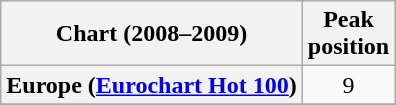<table class="wikitable sortable plainrowheaders" style="text-align:center">
<tr>
<th scope="col">Chart (2008–2009)</th>
<th scope="col">Peak<br>position</th>
</tr>
<tr>
<th scope="row">Europe (<a href='#'>Eurochart Hot 100</a>)</th>
<td>9</td>
</tr>
<tr>
</tr>
<tr>
</tr>
</table>
